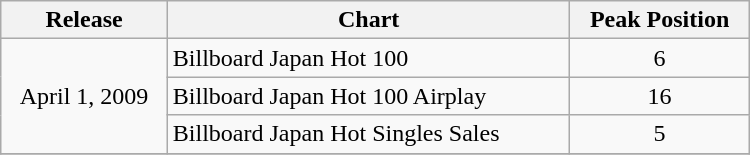<table class="wikitable" width="500px">
<tr>
<th align="left">Release</th>
<th align="left">Chart</th>
<th align="left">Peak Position</th>
</tr>
<tr>
<td align="center" rowspan="3">April 1, 2009</td>
<td align="left">Billboard Japan Hot 100</td>
<td align="center">6</td>
</tr>
<tr>
<td align="left">Billboard Japan Hot 100 Airplay</td>
<td align="center">16</td>
</tr>
<tr>
<td align="left">Billboard Japan Hot Singles Sales</td>
<td align="center">5</td>
</tr>
<tr>
</tr>
</table>
